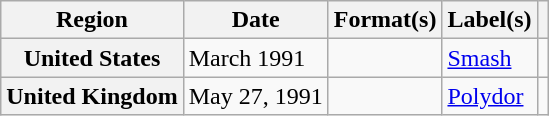<table class="wikitable plainrowheaders">
<tr>
<th scope="col">Region</th>
<th scope="col">Date</th>
<th scope="col">Format(s)</th>
<th scope="col">Label(s)</th>
<th scope="col"></th>
</tr>
<tr>
<th scope="row">United States</th>
<td>March 1991</td>
<td></td>
<td><a href='#'>Smash</a></td>
<td></td>
</tr>
<tr>
<th scope="row">United Kingdom</th>
<td>May 27, 1991</td>
<td></td>
<td><a href='#'>Polydor</a></td>
<td></td>
</tr>
</table>
